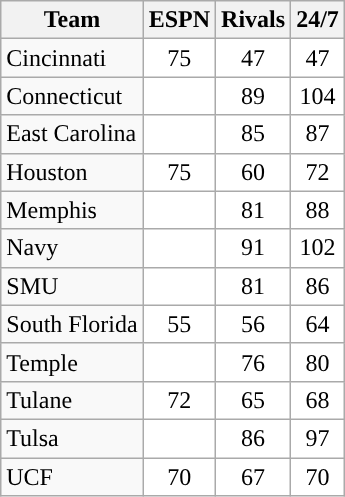<table class="wikitable">
<tr>
<th>Team</th>
<th>ESPN</th>
<th>Rivals</th>
<th>24/7</th>
</tr>
<tr>
<td>Cincinnati</td>
<td style="text-align:center; background:white">75</td>
<td style="text-align:center; background:white">47</td>
<td style="text-align:center; background:white">47</td>
</tr>
<tr>
<td>Connecticut</td>
<td style="text-align:center; background:white"></td>
<td style="text-align:center; background:white">89</td>
<td style="text-align:center; background:white">104</td>
</tr>
<tr>
<td>East Carolina</td>
<td style="text-align:center; background:white"></td>
<td style="text-align:center; background:white">85</td>
<td style="text-align:center; background:white">87</td>
</tr>
<tr>
<td>Houston</td>
<td style="text-align:center; background:white">75</td>
<td style="text-align:center; background:white">60</td>
<td style="text-align:center; background:white">72</td>
</tr>
<tr>
<td>Memphis</td>
<td style="text-align:center; background:white"></td>
<td style="text-align:center; background:white">81</td>
<td style="text-align:center; background:white">88</td>
</tr>
<tr>
<td>Navy</td>
<td style="text-align:center; background:white"></td>
<td style="text-align:center; background:white">91</td>
<td style="text-align:center; background:white">102</td>
</tr>
<tr>
<td>SMU</td>
<td style="text-align:center; background:white"></td>
<td style="text-align:center; background:white">81</td>
<td style="text-align:center; background:white">86</td>
</tr>
<tr>
<td>South Florida</td>
<td style="text-align:center; background:white">55</td>
<td style="text-align:center; background:white">56</td>
<td style="text-align:center; background:white">64</td>
</tr>
<tr>
<td>Temple</td>
<td style="text-align:center; background:white"></td>
<td style="text-align:center; background:white">76</td>
<td style="text-align:center; background:white">80</td>
</tr>
<tr>
<td>Tulane</td>
<td style="text-align:center; background:white">72</td>
<td style="text-align:center; background:white">65</td>
<td style="text-align:center; background:white">68</td>
</tr>
<tr>
<td>Tulsa</td>
<td style="text-align:center; background:white"></td>
<td style="text-align:center; background:white">86</td>
<td style="text-align:center; background:white">97</td>
</tr>
<tr>
<td>UCF</td>
<td style="text-align:center; background:white">70</td>
<td style="text-align:center; background:white">67</td>
<td style="text-align:center; background:white">70</td>
</tr>
</table>
